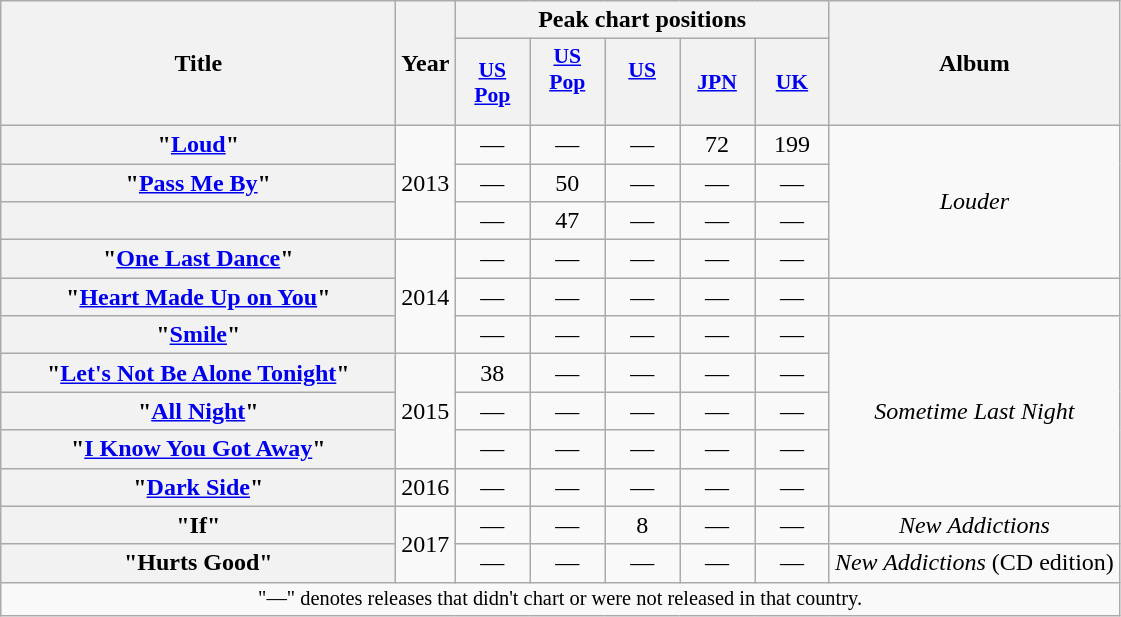<table class="wikitable plainrowheaders" style="text-align:center;" border="1">
<tr>
<th scope="col" rowspan="2" style="width:16em;">Title</th>
<th scope="col" rowspan="2">Year</th>
<th scope="col" colspan="5">Peak chart positions</th>
<th scope="col" rowspan="2">Album</th>
</tr>
<tr>
<th scope="col" style="width:3em;font-size:90%;"><a href='#'>US<br>Pop</a><br></th>
<th scope="col" style="width:3em;font-size:90%;"><a href='#'>US<br>Pop<br></a><br></th>
<th scope="col" style="width:3em;font-size:90%;"><a href='#'>US<br></a><br></th>
<th scope="col" style="width:3em;font-size:90%;"><a href='#'>JPN</a><br></th>
<th scope="col" style="width:3em;font-size:90%;"><a href='#'>UK</a><br></th>
</tr>
<tr>
<th scope="row">"<a href='#'>Loud</a>"</th>
<td rowspan="3">2013</td>
<td>—</td>
<td>—</td>
<td>—</td>
<td>72</td>
<td>199</td>
<td rowspan="4"><em>Louder</em></td>
</tr>
<tr>
<th scope="row">"<a href='#'>Pass Me By</a>"</th>
<td>—</td>
<td>50</td>
<td>—</td>
<td>—</td>
<td>—</td>
</tr>
<tr>
<th scope="row"></th>
<td>—</td>
<td>47</td>
<td>—</td>
<td>—</td>
<td>—</td>
</tr>
<tr>
<th scope="row">"<a href='#'>One Last Dance</a>"</th>
<td rowspan="3">2014</td>
<td>—</td>
<td>—</td>
<td>—</td>
<td>—</td>
<td>—</td>
</tr>
<tr>
<th scope="row">"<a href='#'>Heart Made Up on You</a>"</th>
<td>—</td>
<td>—</td>
<td>—</td>
<td>—</td>
<td>—</td>
<td></td>
</tr>
<tr>
<th scope="row">"<a href='#'>Smile</a>"</th>
<td>—</td>
<td>—</td>
<td>—</td>
<td>—</td>
<td>—</td>
<td rowspan="5"><em>Sometime Last Night</em></td>
</tr>
<tr>
<th scope="row">"<a href='#'>Let's Not Be Alone Tonight</a>"</th>
<td rowspan="3">2015</td>
<td>38</td>
<td>—</td>
<td>—</td>
<td>—</td>
<td>—</td>
</tr>
<tr>
<th scope="row">"<a href='#'>All Night</a>"</th>
<td>—</td>
<td>—</td>
<td>—</td>
<td>—</td>
<td>—</td>
</tr>
<tr>
<th scope="row">"<a href='#'>I Know You Got Away</a>"</th>
<td>—</td>
<td>—</td>
<td>—</td>
<td>—</td>
<td>—</td>
</tr>
<tr>
<th scope="row">"<a href='#'>Dark Side</a>"</th>
<td>2016</td>
<td>—</td>
<td>—</td>
<td>—</td>
<td>—</td>
<td>—</td>
</tr>
<tr>
<th scope="row">"If"</th>
<td rowspan="2">2017</td>
<td>—</td>
<td>—</td>
<td>8</td>
<td>—</td>
<td>—</td>
<td><em>New Addictions</em></td>
</tr>
<tr>
<th scope="row">"Hurts Good"</th>
<td>—</td>
<td>—</td>
<td>—</td>
<td>—</td>
<td>—</td>
<td><em>New Addictions</em> (CD edition)</td>
</tr>
<tr>
<td colspan="14" align="center" style="font-size:85%">"—" denotes releases that didn't chart or were not released in that country.</td>
</tr>
</table>
